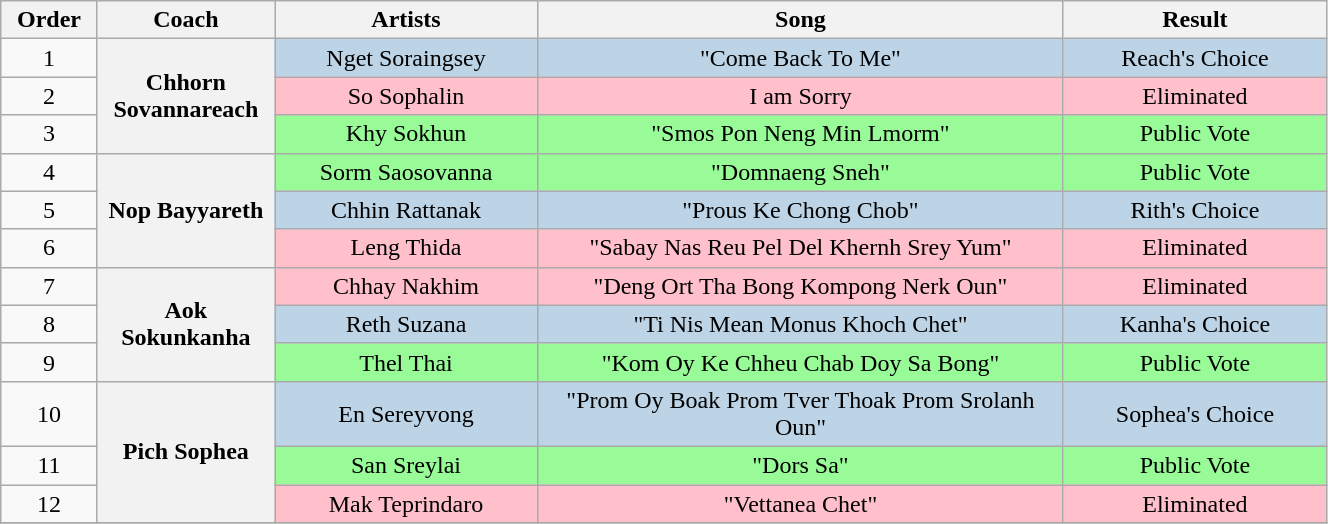<table class="wikitable" style="text-align:center; width:70%;">
<tr>
<th width="05%">Order</th>
<th width="05%">Coach</th>
<th width="15%">Artists</th>
<th width="30%">Song</th>
<th width="15%">Result</th>
</tr>
<tr>
<td>1</td>
<th rowspan=3>Chhorn Sovannareach</th>
<td style="background:#BCD4E6">Nget Soraingsey</td>
<td style="background:#BCD4E6">"Come Back To Me"</td>
<td style="background:#BCD4E6">Reach's Choice</td>
</tr>
<tr>
<td>2</td>
<td style="background:pink">So Sophalin</td>
<td style="background:pink">I am Sorry</td>
<td style="background:pink">Eliminated</td>
</tr>
<tr>
<td>3</td>
<td style="background:palegreen">Khy Sokhun</td>
<td style="background:palegreen">"Smos Pon Neng Min Lmorm"</td>
<td style="background:palegreen">Public Vote</td>
</tr>
<tr>
<td>4</td>
<th rowspan=3>Nop Bayyareth</th>
<td style="background:palegreen">Sorm Saosovanna</td>
<td style="background:palegreen">"Domnaeng Sneh"</td>
<td style="background:palegreen">Public Vote</td>
</tr>
<tr>
<td>5</td>
<td style="background:#BCD4E6">Chhin Rattanak</td>
<td style="background:#BCD4E6">"Prous Ke Chong Chob"</td>
<td style="background:#BCD4E6">Rith's Choice</td>
</tr>
<tr>
<td>6</td>
<td style="background:pink">Leng Thida</td>
<td style="background:pink">"Sabay Nas Reu Pel Del Khernh Srey Yum"</td>
<td style="background:pink">Eliminated</td>
</tr>
<tr>
<td>7</td>
<th rowspan=3>Aok Sokunkanha</th>
<td style="background:pink">Chhay Nakhim</td>
<td style="background:pink">"Deng Ort Tha Bong Kompong Nerk Oun"</td>
<td style="background:pink">Eliminated</td>
</tr>
<tr>
<td>8</td>
<td style="background:#BCD4E6">Reth Suzana</td>
<td style="background:#BCD4E6">"Ti Nis Mean Monus Khoch Chet"</td>
<td style="background:#BCD4E6">Kanha's Choice</td>
</tr>
<tr>
<td>9</td>
<td style="background:palegreen">Thel Thai</td>
<td style="background:palegreen">"Kom Oy Ke Chheu Chab Doy Sa Bong"</td>
<td style="background:palegreen">Public Vote</td>
</tr>
<tr>
<td>10</td>
<th rowspan=3>Pich Sophea</th>
<td style="background:#BCD4E6">En Sereyvong</td>
<td style="background:#BCD4E6">"Prom Oy Boak Prom Tver Thoak Prom Srolanh Oun"</td>
<td style="background:#BCD4E6">Sophea's Choice</td>
</tr>
<tr>
<td>11</td>
<td style="background:palegreen">San Sreylai</td>
<td style="background:palegreen">"Dors Sa"</td>
<td style="background:palegreen">Public Vote</td>
</tr>
<tr>
<td>12</td>
<td style="background:pink">Mak Teprindaro</td>
<td style="background:pink">"Vettanea Chet"</td>
<td style="background:pink">Eliminated</td>
</tr>
<tr>
</tr>
</table>
